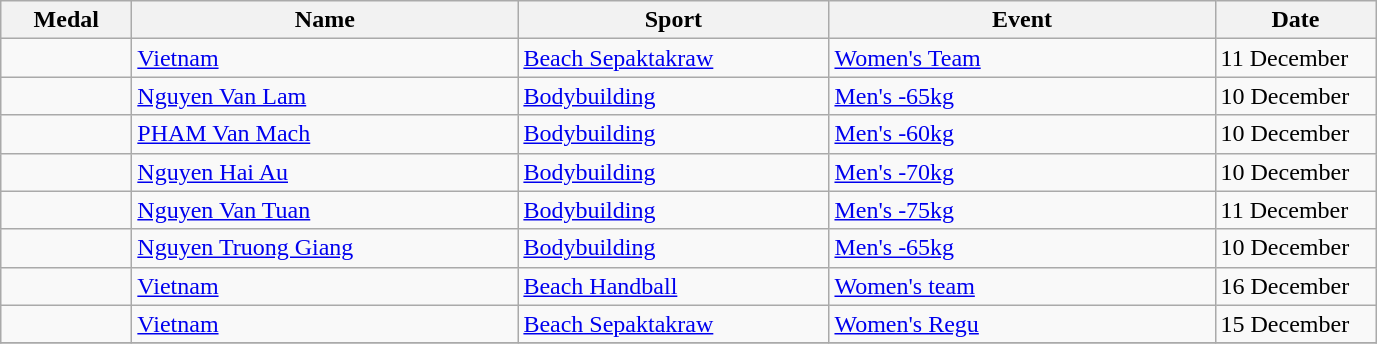<table class="wikitable sortable" style="font-size:100%">
<tr>
<th width="80">Medal</th>
<th width="250">Name</th>
<th width="200">Sport</th>
<th width="250">Event</th>
<th width="100">Date</th>
</tr>
<tr>
<td></td>
<td><a href='#'>Vietnam</a></td>
<td><a href='#'>Beach Sepaktakraw</a></td>
<td><a href='#'>Women's Team</a></td>
<td>11 December</td>
</tr>
<tr>
<td></td>
<td><a href='#'>Nguyen Van Lam</a></td>
<td><a href='#'>Bodybuilding</a></td>
<td><a href='#'>Men's -65kg</a></td>
<td>10 December</td>
</tr>
<tr>
<td></td>
<td><a href='#'>PHAM Van Mach</a></td>
<td><a href='#'>Bodybuilding</a></td>
<td><a href='#'>Men's -60kg</a></td>
<td>10 December</td>
</tr>
<tr>
<td></td>
<td><a href='#'>Nguyen Hai Au</a></td>
<td><a href='#'>Bodybuilding</a></td>
<td><a href='#'>Men's -70kg</a></td>
<td>10 December</td>
</tr>
<tr>
<td></td>
<td><a href='#'>Nguyen Van Tuan</a></td>
<td><a href='#'>Bodybuilding</a></td>
<td><a href='#'>Men's -75kg</a></td>
<td>11 December</td>
</tr>
<tr>
<td></td>
<td><a href='#'>Nguyen Truong Giang</a></td>
<td><a href='#'>Bodybuilding</a></td>
<td><a href='#'>Men's -65kg</a></td>
<td>10 December</td>
</tr>
<tr>
<td></td>
<td><a href='#'>Vietnam</a></td>
<td><a href='#'>Beach Handball</a></td>
<td><a href='#'>Women's team</a></td>
<td>16 December</td>
</tr>
<tr>
<td></td>
<td><a href='#'>Vietnam</a></td>
<td><a href='#'>Beach Sepaktakraw</a></td>
<td><a href='#'>Women's Regu</a></td>
<td>15 December</td>
</tr>
<tr>
</tr>
</table>
